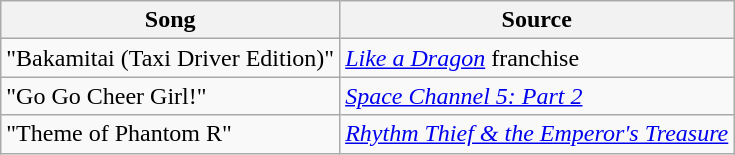<table class="wikitable sortable" style="border-collapse:collapse;">
<tr>
<th scope="col">Song</th>
<th scope="col">Source</th>
</tr>
<tr>
<td scope="row">"Bakamitai (Taxi Driver Edition)"</td>
<td><em><a href='#'>Like a Dragon</a></em> franchise</td>
</tr>
<tr>
<td scope="row">"Go Go Cheer Girl!"</td>
<td><em><a href='#'>Space Channel 5: Part 2</a></em></td>
</tr>
<tr>
<td scope="row">"Theme of Phantom R"</td>
<td><em><a href='#'>Rhythm Thief & the Emperor's Treasure</a></em></td>
</tr>
</table>
